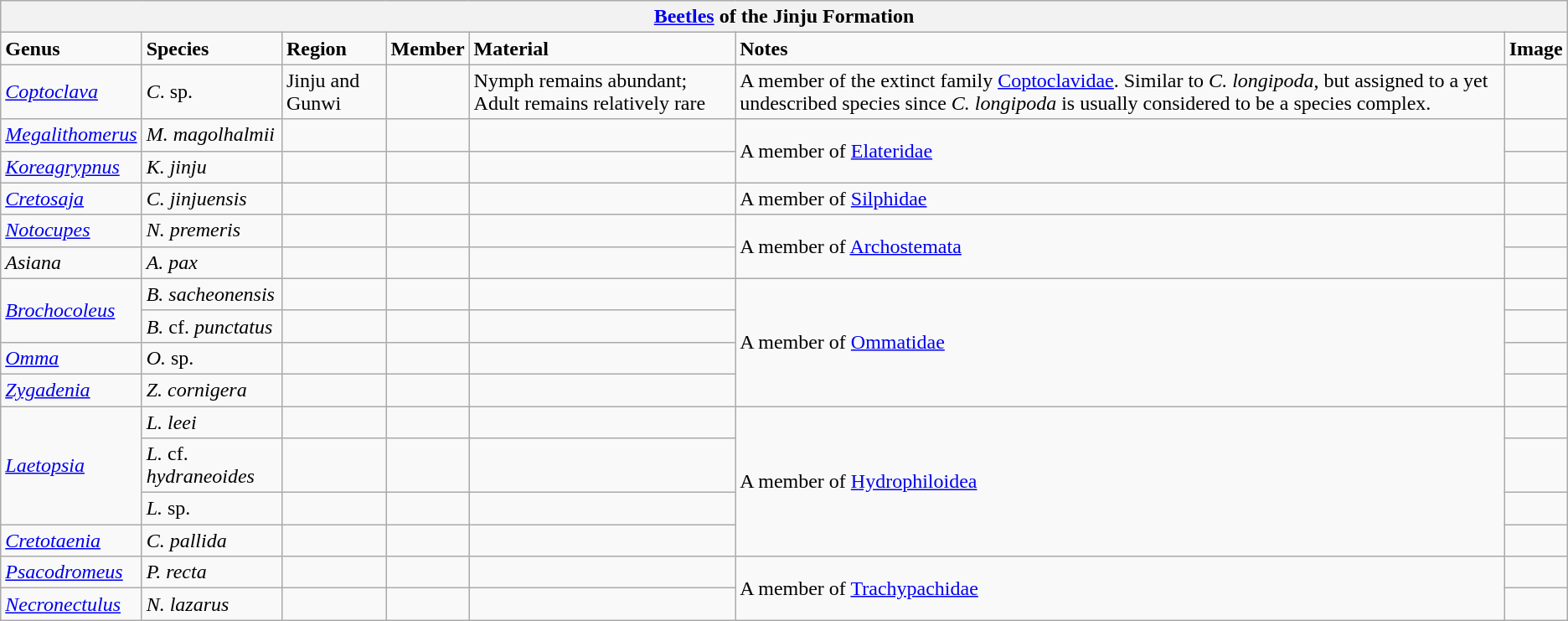<table class="wikitable">
<tr>
<th colspan="7"><a href='#'>Beetles</a> of the Jinju Formation</th>
</tr>
<tr>
<td><strong>Genus</strong></td>
<td><strong>Species</strong></td>
<td><strong>Region</strong></td>
<td><strong>Member</strong></td>
<td><strong>Material</strong></td>
<td><strong>Notes</strong></td>
<td><strong>Image</strong></td>
</tr>
<tr>
<td><em><a href='#'>Coptoclava</a></em></td>
<td><em>C</em>. sp.</td>
<td>Jinju and Gunwi</td>
<td></td>
<td>Nymph remains abundant; Adult remains relatively rare</td>
<td>A member of the extinct family <a href='#'>Coptoclavidae</a>. Similar to <em>C. longipoda</em>, but assigned to a yet undescribed species since <em>C. longipoda</em> is usually considered to be a species complex.</td>
<td></td>
</tr>
<tr>
<td><em><a href='#'>Megalithomerus</a></em></td>
<td><em>M. magolhalmii</em></td>
<td></td>
<td></td>
<td></td>
<td rowspan="2">A member of <a href='#'>Elateridae</a></td>
<td></td>
</tr>
<tr>
<td><em><a href='#'>Koreagrypnus</a></em></td>
<td><em>K. jinju</em></td>
<td></td>
<td></td>
<td></td>
<td></td>
</tr>
<tr>
<td><em><a href='#'>Cretosaja</a></em></td>
<td><em>C. jinjuensis</em></td>
<td></td>
<td></td>
<td></td>
<td>A member of <a href='#'>Silphidae</a></td>
<td></td>
</tr>
<tr>
<td><em><a href='#'>Notocupes</a></em></td>
<td><em>N. premeris</em></td>
<td></td>
<td></td>
<td></td>
<td rowspan=2>A member of <a href='#'>Archostemata</a></td>
<td></td>
</tr>
<tr>
<td><em>Asiana</em></td>
<td><em>A. pax</em></td>
<td></td>
<td></td>
<td></td>
<td></td>
</tr>
<tr>
<td rowspan=2><em><a href='#'>Brochocoleus</a></em></td>
<td><em>B. sacheonensis</em></td>
<td></td>
<td></td>
<td></td>
<td rowspan=4>A member of <a href='#'>Ommatidae</a></td>
<td></td>
</tr>
<tr>
<td><em>B.</em> cf. <em>punctatus</em></td>
<td></td>
<td></td>
<td></td>
<td></td>
</tr>
<tr>
<td><em><a href='#'>Omma</a></em></td>
<td><em>O.</em> sp.</td>
<td></td>
<td></td>
<td></td>
<td></td>
</tr>
<tr>
<td><em><a href='#'>Zygadenia</a></em></td>
<td><em>Z. cornigera</em></td>
<td></td>
<td></td>
<td></td>
<td></td>
</tr>
<tr>
<td rowspan=3><em><a href='#'>Laetopsia</a></em></td>
<td><em>L. leei</em></td>
<td></td>
<td></td>
<td></td>
<td rowspan=4>A member of <a href='#'>Hydrophiloidea</a></td>
<td></td>
</tr>
<tr>
<td><em>L.</em> cf. <em>hydraneoides</em></td>
<td></td>
<td></td>
<td></td>
<td></td>
</tr>
<tr>
<td><em>L.</em> sp.</td>
<td></td>
<td></td>
<td></td>
<td></td>
</tr>
<tr>
<td><em><a href='#'>Cretotaenia</a></em></td>
<td><em>C. pallida</em></td>
<td></td>
<td></td>
<td></td>
<td></td>
</tr>
<tr>
<td><em><a href='#'>Psacodromeus</a></em></td>
<td><em>P. recta</em></td>
<td></td>
<td></td>
<td></td>
<td rowspan=2>A member of <a href='#'>Trachypachidae</a></td>
<td></td>
</tr>
<tr>
<td><em><a href='#'>Necronectulus</a></em></td>
<td><em>N. lazarus</em></td>
<td></td>
<td></td>
<td></td>
<td></td>
</tr>
</table>
